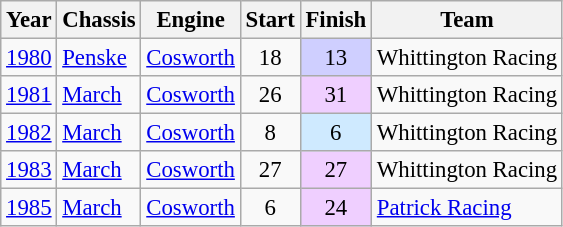<table class="wikitable" style="font-size: 95%;">
<tr>
<th>Year</th>
<th>Chassis</th>
<th>Engine</th>
<th>Start</th>
<th>Finish</th>
<th>Team</th>
</tr>
<tr>
<td><a href='#'>1980</a></td>
<td><a href='#'>Penske</a></td>
<td><a href='#'>Cosworth</a></td>
<td align=center>18</td>
<td align=center style="background:#CFCFFF;">13</td>
<td>Whittington Racing</td>
</tr>
<tr>
<td><a href='#'>1981</a></td>
<td><a href='#'>March</a></td>
<td><a href='#'>Cosworth</a></td>
<td align=center>26</td>
<td align=center style="background:#EFCFFF;">31</td>
<td>Whittington Racing</td>
</tr>
<tr>
<td><a href='#'>1982</a></td>
<td><a href='#'>March</a></td>
<td><a href='#'>Cosworth</a></td>
<td align=center>8</td>
<td align=center style="background:#CFEAFF;">6</td>
<td>Whittington Racing</td>
</tr>
<tr>
<td><a href='#'>1983</a></td>
<td><a href='#'>March</a></td>
<td><a href='#'>Cosworth</a></td>
<td align=center>27</td>
<td align=center style="background:#EFCFFF;">27</td>
<td>Whittington Racing</td>
</tr>
<tr>
<td><a href='#'>1985</a></td>
<td><a href='#'>March</a></td>
<td><a href='#'>Cosworth</a></td>
<td align=center>6</td>
<td align=center style="background:#EFCFFF;">24</td>
<td><a href='#'>Patrick Racing</a></td>
</tr>
</table>
